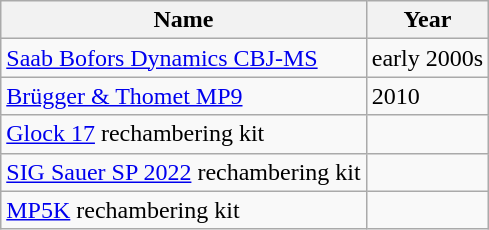<table class="wikitable">
<tr>
<th>Name</th>
<th>Year</th>
</tr>
<tr>
<td><a href='#'>Saab Bofors Dynamics CBJ-MS</a></td>
<td>early 2000s</td>
</tr>
<tr>
<td><a href='#'>Brügger & Thomet MP9</a></td>
<td>2010</td>
</tr>
<tr>
<td><a href='#'>Glock 17</a> rechambering kit</td>
<td></td>
</tr>
<tr>
<td><a href='#'>SIG Sauer SP 2022</a> rechambering kit</td>
<td></td>
</tr>
<tr>
<td><a href='#'>MP5K</a> rechambering kit</td>
<td></td>
</tr>
</table>
